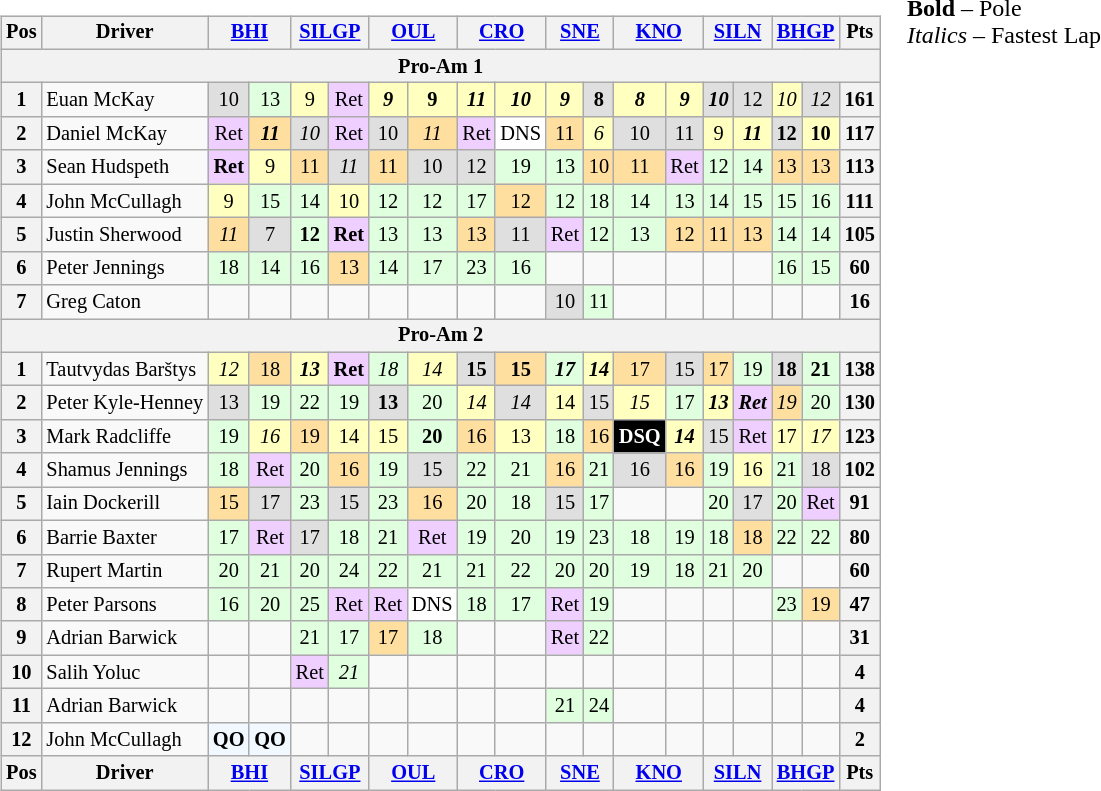<table>
<tr>
<td><br><table class="wikitable" style="font-size: 85%; text-align: center;">
<tr valign="top">
<th valign="middle">Pos</th>
<th valign="middle">Driver</th>
<th colspan="2"><a href='#'>BHI</a></th>
<th colspan="2"><a href='#'>SILGP</a></th>
<th colspan="2"><a href='#'>OUL</a></th>
<th colspan="2"><a href='#'>CRO</a></th>
<th colspan="2"><a href='#'>SNE</a></th>
<th colspan="2"><a href='#'>KNO</a></th>
<th colspan="2"><a href='#'>SILN</a></th>
<th colspan="2"><a href='#'>BHGP</a></th>
<th valign="middle">Pts</th>
</tr>
<tr>
<th colspan=19>Pro-Am 1</th>
</tr>
<tr>
<th>1</th>
<td align=left> Euan McKay</td>
<td style="background:#DFDFDF;">10</td>
<td style="background:#DFFFDF;">13</td>
<td style="background:#FFFFBF;">9</td>
<td style="background:#EFCFFF;">Ret</td>
<td style="background:#FFFFBF;"><strong><em>9</em></strong></td>
<td style="background:#FFFFBF;"><strong>9</strong></td>
<td style="background:#FFFFBF;"><strong><em>11</em></strong></td>
<td style="background:#FFFFBF;"><strong><em>10</em></strong></td>
<td style="background:#FFFFBF;"><strong><em>9</em></strong></td>
<td style="background:#DFDFDF;"><strong>8</strong></td>
<td style="background:#FFFFBF;"><strong><em>8</em></strong></td>
<td style="background:#FFFFBF;"><strong><em>9</em></strong></td>
<td style="background:#DFDFDF;"><strong><em>10</em></strong></td>
<td style="background:#DFDFDF;">12</td>
<td style="background:#FFFFBF;"><em>10</em></td>
<td style="background:#DFDFDF;"><em>12</em></td>
<th>161</th>
</tr>
<tr>
<th>2</th>
<td align=left> Daniel McKay</td>
<td style="background:#EFCFFF;">Ret</td>
<td style="background:#FFDF9F;"><strong><em>11</em></strong></td>
<td style="background:#DFDFDF;"><em>10</em></td>
<td style="background:#EFCFFF;">Ret</td>
<td style="background:#DFDFDF;">10</td>
<td style="background:#FFDF9F;"><em>11</em></td>
<td style="background:#EFCFFF;">Ret</td>
<td style="background:#FFFFFF;">DNS</td>
<td style="background:#FFDF9F;">11</td>
<td style="background:#FFFFBF;"><em>6</em></td>
<td style="background:#DFDFDF;">10</td>
<td style="background:#DFDFDF;">11</td>
<td style="background:#FFFFBF;">9</td>
<td style="background:#FFFFBF;"><strong><em>11</em></strong></td>
<td style="background:#DFDFDF;"><strong>12</strong></td>
<td style="background:#FFFFBF;"><strong>10</strong></td>
<th>117</th>
</tr>
<tr>
<th>3</th>
<td align=left> Sean Hudspeth</td>
<td style="background:#EFCFFF;"><strong>Ret</strong></td>
<td style="background:#FFFFBF;">9</td>
<td style="background:#FFDF9F;">11</td>
<td style="background:#DFDFDF;"><em>11</em></td>
<td style="background:#FFDF9F;">11</td>
<td style="background:#DFDFDF;">10</td>
<td style="background:#DFDFDF;">12</td>
<td style="background:#DFFFDF;">19</td>
<td style="background:#DFFFDF;">13</td>
<td style="background:#FFDF9F;">10</td>
<td style="background:#FFDF9F;">11</td>
<td style="background:#EFCFFF;">Ret</td>
<td style="background:#DFFFDF;">12</td>
<td style="background:#DFFFDF;">14</td>
<td style="background:#FFDF9F;">13</td>
<td style="background:#FFDF9F;">13</td>
<th>113</th>
</tr>
<tr>
<th>4</th>
<td align=left> John McCullagh</td>
<td style="background:#FFFFBF;">9</td>
<td style="background:#DFFFDF;">15</td>
<td style="background:#DFFFDF;">14</td>
<td style="background:#FFFFBF;">10</td>
<td style="background:#DFFFDF;">12</td>
<td style="background:#DFFFDF;">12</td>
<td style="background:#DFFFDF;">17</td>
<td style="background:#FFDF9F;">12</td>
<td style="background:#DFFFDF;">12</td>
<td style="background:#DFFFDF;">18</td>
<td style="background:#DFFFDF;">14</td>
<td style="background:#DFFFDF;">13</td>
<td style="background:#DFFFDF;">14</td>
<td style="background:#DFFFDF;">15</td>
<td style="background:#DFFFDF;">15</td>
<td style="background:#DFFFDF;">16</td>
<th>111</th>
</tr>
<tr>
<th>5</th>
<td align=left> Justin Sherwood</td>
<td style="background:#FFDF9F;"><em>11</em></td>
<td style="background:#DFDFDF;">7</td>
<td style="background:#DFFFDF;"><strong>12</strong></td>
<td style="background:#EFCFFF;"><strong>Ret</strong></td>
<td style="background:#DFFFDF;">13</td>
<td style="background:#DFFFDF;">13</td>
<td style="background:#FFDF9F;">13</td>
<td style="background:#DFDFDF;">11</td>
<td style="background:#EFCFFF;">Ret</td>
<td style="background:#DFFFDF;">12</td>
<td style="background:#DFFFDF;">13</td>
<td style="background:#FFDF9F;">12</td>
<td style="background:#FFDF9F;">11</td>
<td style="background:#FFDF9F;">13</td>
<td style="background:#DFFFDF;">14</td>
<td style="background:#DFFFDF;">14</td>
<th>105</th>
</tr>
<tr>
<th>6</th>
<td align=left> Peter Jennings</td>
<td style="background:#DFFFDF;">18</td>
<td style="background:#DFFFDF;">14</td>
<td style="background:#DFFFDF;">16</td>
<td style="background:#FFDF9F;">13</td>
<td style="background:#DFFFDF;">14</td>
<td style="background:#DFFFDF;">17</td>
<td style="background:#DFFFDF;">23</td>
<td style="background:#DFFFDF;">16</td>
<td></td>
<td></td>
<td></td>
<td></td>
<td></td>
<td></td>
<td style="background:#DFFFDF;">16</td>
<td style="background:#DFFFDF;">15</td>
<th>60</th>
</tr>
<tr>
<th>7</th>
<td align=left> Greg Caton</td>
<td></td>
<td></td>
<td></td>
<td></td>
<td></td>
<td></td>
<td></td>
<td></td>
<td style="background:#DFDFDF;">10</td>
<td style="background:#DFFFDF;">11</td>
<td></td>
<td></td>
<td></td>
<td></td>
<td></td>
<td></td>
<th>16</th>
</tr>
<tr>
<th colspan=19>Pro-Am 2</th>
</tr>
<tr>
<th>1</th>
<td align=left> Tautvydas Barštys</td>
<td style="background:#FFFFBF;"><em>12</em></td>
<td style="background:#FFDF9F;">18</td>
<td style="background:#FFFFBF;"><strong><em>13</em></strong></td>
<td style="background:#EFCFFF;"><strong>Ret</strong></td>
<td style="background:#DFFFDF;"><em>18</em></td>
<td style="background:#FFFFBF;"><em>14</em></td>
<td style="background:#DFDFDF;"><strong>15</strong></td>
<td style="background:#FFDF9F;"><strong>15</strong></td>
<td style="background:#DFFFDF;"><strong><em>17</em></strong></td>
<td style="background:#FFFFBF;"><strong><em>14</em></strong></td>
<td style="background:#FFDF9F;">17</td>
<td style="background:#DFDFDF;">15</td>
<td style="background:#FFDF9F;">17</td>
<td style="background:#DFFFDF;">19</td>
<td style="background:#DFDFDF;"><strong>18</strong></td>
<td style="background:#DFFFDF;"><strong>21</strong></td>
<th>138</th>
</tr>
<tr>
<th>2</th>
<td align=left> Peter Kyle-Henney</td>
<td style="background:#DFDFDF;">13</td>
<td style="background:#DFFFDF;">19</td>
<td style="background:#DFFFDF;">22</td>
<td style="background:#DFFFDF;">19</td>
<td style="background:#DFDFDF;"><strong>13</strong></td>
<td style="background:#DFFFDF;">20</td>
<td style="background:#FFFFBF;"><em>14</em></td>
<td style="background:#DFDFDF;"><em>14</em></td>
<td style="background:#FFFFBF;">14</td>
<td style="background:#DFDFDF;">15</td>
<td style="background:#FFFFBF;"><em>15</em></td>
<td style="background:#DFFFDF;">17</td>
<td style="background:#FFFFBF;"><strong><em>13</em></strong></td>
<td style="background:#EFCFFF;"><strong><em>Ret</em></strong></td>
<td style="background:#FFDF9F;"><em>19</em></td>
<td style="background:#DFFFDF;">20</td>
<th>130</th>
</tr>
<tr>
<th>3</th>
<td align=left> Mark Radcliffe</td>
<td style="background:#DFFFDF;">19</td>
<td style="background:#FFFFBF;"><em>16</em></td>
<td style="background:#FFDF9F;">19</td>
<td style="background:#FFFFBF;">14</td>
<td style="background:#FFFFBF;">15</td>
<td style="background:#DFFFDF;"><strong>20</strong></td>
<td style="background:#FFDF9F;">16</td>
<td style="background:#FFFFBF;">13</td>
<td style="background:#DFFFDF;">18</td>
<td style="background:#FFDF9F;">16</td>
<td style="background-color:#000000; color:white"><strong>DSQ</strong></td>
<td style="background:#FFFFBF;"><strong><em>14</em></strong></td>
<td style="background:#DFDFDF;">15</td>
<td style="background:#EFCFFF;">Ret</td>
<td style="background:#FFFFBF;">17</td>
<td style="background:#FFFFBF;"><em>17</em></td>
<th>123</th>
</tr>
<tr>
<th>4</th>
<td align=left> Shamus Jennings</td>
<td style="background:#DFFFDF;">18</td>
<td style="background:#EFCFFF;">Ret</td>
<td style="background:#DFFFDF;">20</td>
<td style="background:#FFDF9F;">16</td>
<td style="background:#DFFFDF;">19</td>
<td style="background:#DFDFDF;">15</td>
<td style="background:#DFFFDF;">22</td>
<td style="background:#DFFFDF;">21</td>
<td style="background:#FFDF9F;">16</td>
<td style="background:#DFFFDF;">21</td>
<td style="background:#DFDFDF;">16</td>
<td style="background:#FFDF9F;">16</td>
<td style="background:#DFFFDF;">19</td>
<td style="background:#FFFFBF;">16</td>
<td style="background:#DFFFDF;">21</td>
<td style="background:#DFDFDF;">18</td>
<th>102</th>
</tr>
<tr>
<th>5</th>
<td align=left> Iain Dockerill</td>
<td style="background:#FFDF9F;">15</td>
<td style="background:#DFDFDF;">17</td>
<td style="background:#DFFFDF;">23</td>
<td style="background:#DFDFDF;">15</td>
<td style="background:#DFFFDF;">23</td>
<td style="background:#FFDF9F;">16</td>
<td style="background:#DFFFDF;">20</td>
<td style="background:#DFFFDF;">18</td>
<td style="background:#DFDFDF;">15</td>
<td style="background:#DFFFDF;">17</td>
<td></td>
<td></td>
<td style="background:#DFFFDF;">20</td>
<td style="background:#DFDFDF;">17</td>
<td style="background:#DFFFDF;">20</td>
<td style="background:#EFCFFF;">Ret</td>
<th>91</th>
</tr>
<tr>
<th>6</th>
<td align=left> Barrie Baxter</td>
<td style="background:#DFFFDF;">17</td>
<td style="background:#EFCFFF;">Ret</td>
<td style="background:#DFDFDF;">17</td>
<td style="background:#DFFFDF;">18</td>
<td style="background:#DFFFDF;">21</td>
<td style="background:#EFCFFF;">Ret</td>
<td style="background:#DFFFDF;">19</td>
<td style="background:#DFFFDF;">20</td>
<td style="background:#DFFFDF;">19</td>
<td style="background:#DFFFDF;">23</td>
<td style="background:#DFFFDF;">18</td>
<td style="background:#DFFFDF;">19</td>
<td style="background:#DFFFDF;">18</td>
<td style="background:#FFDF9F;">18</td>
<td style="background:#DFFFDF;">22</td>
<td style="background:#DFFFDF;">22</td>
<th>80</th>
</tr>
<tr>
<th>7</th>
<td align=left> Rupert Martin</td>
<td style="background:#DFFFDF;">20</td>
<td style="background:#DFFFDF;">21</td>
<td style="background:#DFFFDF;">20</td>
<td style="background:#DFFFDF;">24</td>
<td style="background:#DFFFDF;">22</td>
<td style="background:#DFFFDF;">21</td>
<td style="background:#DFFFDF;">21</td>
<td style="background:#DFFFDF;">22</td>
<td style="background:#DFFFDF;">20</td>
<td style="background:#DFFFDF;">20</td>
<td style="background:#DFFFDF;">19</td>
<td style="background:#DFFFDF;">18</td>
<td style="background:#DFFFDF;">21</td>
<td style="background:#DFFFDF;">20</td>
<td></td>
<td></td>
<th>60</th>
</tr>
<tr>
<th>8</th>
<td align=left> Peter Parsons</td>
<td style="background:#DFFFDF;">16</td>
<td style="background:#DFFFDF;">20</td>
<td style="background:#DFFFDF;">25</td>
<td style="background:#EFCFFF;">Ret</td>
<td style="background:#EFCFFF;">Ret</td>
<td style="background:#FFFFFF;">DNS</td>
<td style="background:#DFFFDF;">18</td>
<td style="background:#DFFFDF;">17</td>
<td style="background:#EFCFFF;">Ret</td>
<td style="background:#DFFFDF;">19</td>
<td></td>
<td></td>
<td></td>
<td></td>
<td style="background:#DFFFDF;">23</td>
<td style="background:#FFDF9F;">19</td>
<th>47</th>
</tr>
<tr>
<th>9</th>
<td align=left> Adrian Barwick</td>
<td></td>
<td></td>
<td style="background:#DFFFDF;">21</td>
<td style="background:#DFFFDF;">17</td>
<td style="background:#FFDF9F;">17</td>
<td style="background:#DFFFDF;">18</td>
<td></td>
<td></td>
<td style="background:#EFCFFF;">Ret</td>
<td style="background:#DFFFDF;">22</td>
<td></td>
<td></td>
<td></td>
<td></td>
<td></td>
<td></td>
<th>31</th>
</tr>
<tr>
<th>10</th>
<td align=left> Salih Yoluc</td>
<td></td>
<td></td>
<td style="background:#EFCFFF;">Ret</td>
<td style="background:#DFFFDF;"><em>21</em></td>
<td></td>
<td></td>
<td></td>
<td></td>
<td></td>
<td></td>
<td></td>
<td></td>
<td></td>
<td></td>
<td></td>
<td></td>
<th>4</th>
</tr>
<tr>
<th>11</th>
<td align=left> Adrian Barwick</td>
<td></td>
<td></td>
<td></td>
<td></td>
<td></td>
<td></td>
<td></td>
<td></td>
<td style="background:#DFFFDF;">21</td>
<td style="background:#DFFFDF;">24</td>
<td></td>
<td></td>
<td></td>
<td></td>
<td></td>
<td></td>
<th>4</th>
</tr>
<tr>
<th>12</th>
<td align=left> John McCullagh</td>
<td style="background:#F1F8FF;"><strong>QO</strong></td>
<td style="background:#F1F8FF;"><strong>QO</strong></td>
<td></td>
<td></td>
<td></td>
<td></td>
<td></td>
<td></td>
<td></td>
<td></td>
<td></td>
<td></td>
<td></td>
<td></td>
<td></td>
<td></td>
<th>2</th>
</tr>
<tr valign="top">
<th valign="middle">Pos</th>
<th valign="middle">Driver</th>
<th colspan="2"><a href='#'>BHI</a></th>
<th colspan="2"><a href='#'>SILGP</a></th>
<th colspan="2"><a href='#'>OUL</a></th>
<th colspan="2"><a href='#'>CRO</a></th>
<th colspan="2"><a href='#'>SNE</a></th>
<th colspan="2"><a href='#'>KNO</a></th>
<th colspan="2"><a href='#'>SILN</a></th>
<th colspan="2"><a href='#'>BHGP</a></th>
<th valign="middle">Pts</th>
</tr>
</table>
</td>
<td valign="top"><br>
<span><strong>Bold</strong> – Pole<br>
<em>Italics</em> – Fastest Lap</span></td>
</tr>
</table>
